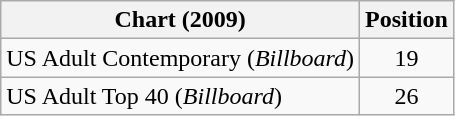<table class="wikitable">
<tr>
<th>Chart (2009)</th>
<th>Position</th>
</tr>
<tr>
<td>US Adult Contemporary (<em>Billboard</em>)</td>
<td style="text-align:center;">19</td>
</tr>
<tr>
<td>US Adult Top 40 (<em>Billboard</em>)</td>
<td style="text-align:center;">26</td>
</tr>
</table>
